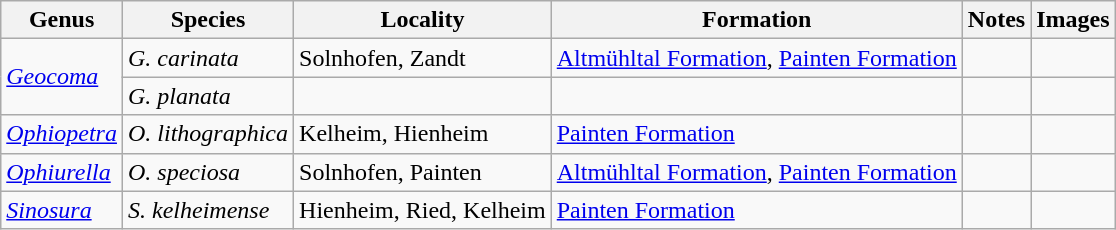<table class="wikitable">
<tr>
<th>Genus</th>
<th>Species</th>
<th>Locality</th>
<th>Formation</th>
<th>Notes</th>
<th>Images</th>
</tr>
<tr>
<td rowspan="2"><em><a href='#'>Geocoma</a></em></td>
<td><em>G. carinata</em></td>
<td>Solnhofen, Zandt</td>
<td><a href='#'>Altmühltal Formation</a>, <a href='#'>Painten Formation</a></td>
<td></td>
<td></td>
</tr>
<tr>
<td><em>G. planata</em></td>
<td></td>
<td></td>
<td></td>
<td></td>
</tr>
<tr>
<td><em><a href='#'>Ophiopetra</a></em></td>
<td><em>O. lithographica</em></td>
<td>Kelheim, Hienheim</td>
<td><a href='#'>Painten Formation</a></td>
<td></td>
<td></td>
</tr>
<tr>
<td><em><a href='#'>Ophiurella</a></em></td>
<td><em>O. speciosa</em></td>
<td>Solnhofen, Painten</td>
<td><a href='#'>Altmühltal Formation</a>, <a href='#'>Painten Formation</a></td>
<td></td>
<td></td>
</tr>
<tr>
<td><em><a href='#'>Sinosura</a></em></td>
<td><em>S. kelheimense</em></td>
<td>Hienheim, Ried, Kelheim</td>
<td><a href='#'>Painten Formation</a></td>
<td></td>
<td></td>
</tr>
</table>
